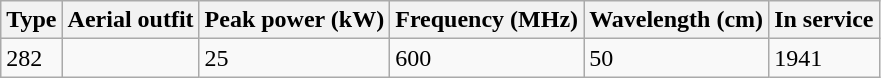<table class="wikitable">
<tr>
<th>Type</th>
<th>Aerial outfit</th>
<th>Peak power (kW)</th>
<th>Frequency (MHz)</th>
<th>Wavelength (cm)</th>
<th>In service</th>
</tr>
<tr>
<td>282</td>
<td></td>
<td>25</td>
<td>600</td>
<td>50</td>
<td>1941</td>
</tr>
</table>
